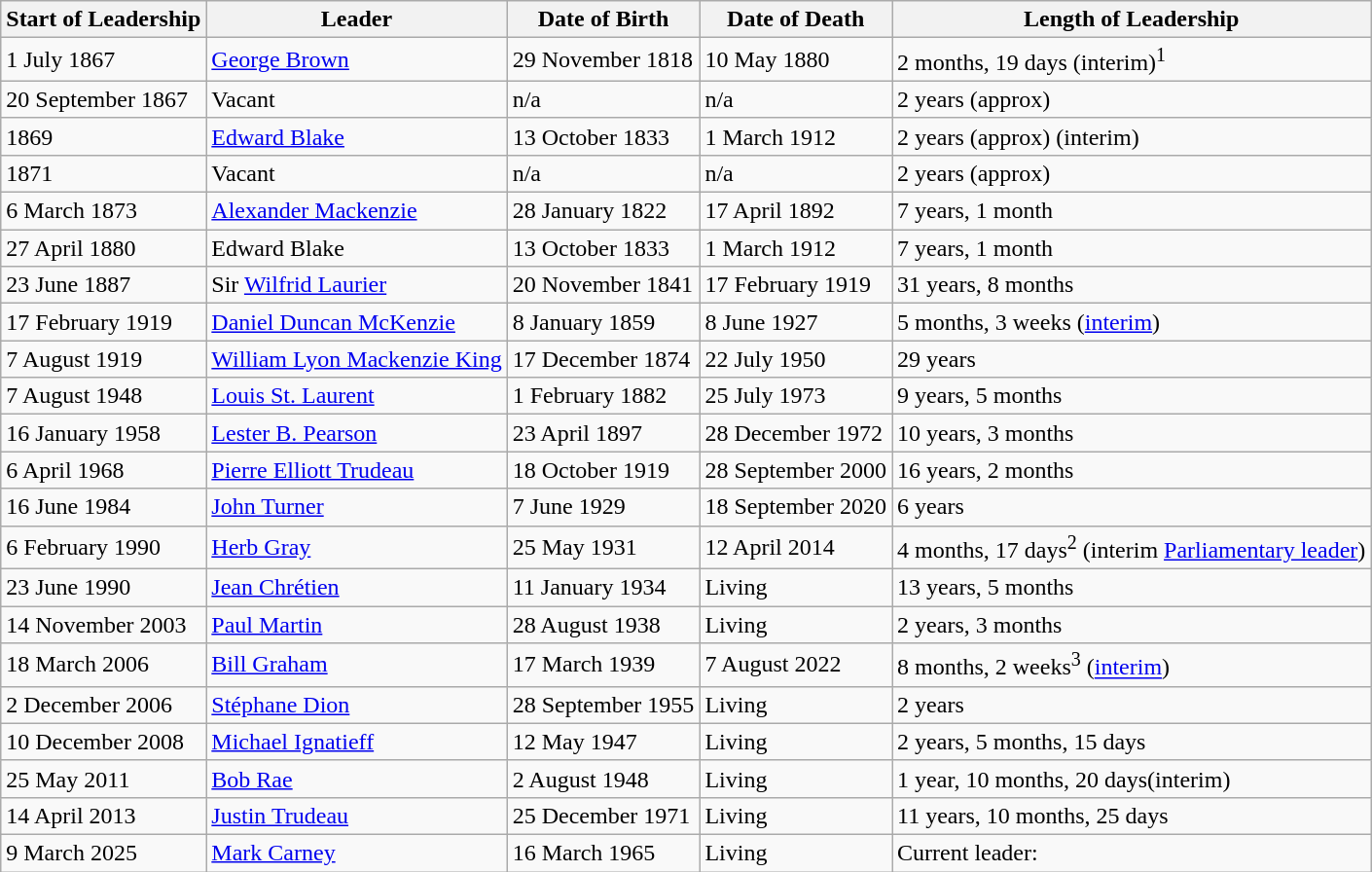<table class="wikitable">
<tr>
<th>Start of Leadership</th>
<th>Leader</th>
<th>Date of Birth</th>
<th>Date of Death</th>
<th>Length of Leadership</th>
</tr>
<tr>
<td>1 July 1867</td>
<td><a href='#'>George Brown</a></td>
<td>29 November 1818</td>
<td>10 May 1880</td>
<td>2 months, 19 days (interim)<sup>1</sup></td>
</tr>
<tr>
<td>20 September 1867</td>
<td>Vacant</td>
<td>n/a</td>
<td>n/a</td>
<td>2 years (approx)</td>
</tr>
<tr>
<td>1869</td>
<td><a href='#'>Edward Blake</a></td>
<td>13 October 1833</td>
<td>1 March 1912</td>
<td>2 years (approx) (interim)</td>
</tr>
<tr>
<td>1871</td>
<td>Vacant</td>
<td>n/a</td>
<td>n/a</td>
<td>2 years (approx)</td>
</tr>
<tr>
<td>6 March 1873</td>
<td><a href='#'>Alexander Mackenzie</a></td>
<td>28 January 1822</td>
<td>17 April 1892</td>
<td>7 years, 1 month</td>
</tr>
<tr>
<td>27 April 1880</td>
<td>Edward Blake</td>
<td>13 October 1833</td>
<td>1 March 1912</td>
<td>7 years, 1 month</td>
</tr>
<tr>
<td>23 June 1887</td>
<td>Sir <a href='#'>Wilfrid Laurier</a></td>
<td>20 November 1841</td>
<td>17 February 1919</td>
<td>31 years, 8 months</td>
</tr>
<tr>
<td>17 February 1919</td>
<td><a href='#'>Daniel Duncan McKenzie</a></td>
<td>8 January 1859</td>
<td>8 June 1927</td>
<td>5 months, 3 weeks (<a href='#'>interim</a>)</td>
</tr>
<tr>
<td>7 August 1919</td>
<td><a href='#'>William Lyon Mackenzie King</a></td>
<td>17 December 1874</td>
<td>22 July 1950</td>
<td>29 years</td>
</tr>
<tr>
<td>7 August 1948</td>
<td><a href='#'>Louis St. Laurent</a></td>
<td>1 February 1882</td>
<td>25 July 1973</td>
<td>9 years, 5 months</td>
</tr>
<tr>
<td>16 January 1958</td>
<td><a href='#'>Lester B. Pearson</a></td>
<td>23 April 1897</td>
<td>28 December 1972</td>
<td>10 years, 3 months</td>
</tr>
<tr>
<td>6 April 1968</td>
<td><a href='#'>Pierre Elliott Trudeau</a></td>
<td>18 October 1919</td>
<td>28 September 2000</td>
<td>16 years, 2 months</td>
</tr>
<tr>
<td>16 June 1984</td>
<td><a href='#'>John Turner</a></td>
<td>7 June 1929</td>
<td>18 September 2020</td>
<td>6 years</td>
</tr>
<tr>
<td>6 February 1990</td>
<td><a href='#'>Herb Gray</a></td>
<td>25 May 1931</td>
<td>12 April 2014</td>
<td>4 months, 17 days<sup>2</sup> (interim <a href='#'>Parliamentary leader</a>)</td>
</tr>
<tr>
<td>23 June 1990</td>
<td><a href='#'>Jean Chrétien</a></td>
<td>11 January 1934</td>
<td>Living</td>
<td>13 years, 5 months</td>
</tr>
<tr>
<td>14 November 2003</td>
<td><a href='#'>Paul Martin</a></td>
<td>28 August 1938</td>
<td>Living</td>
<td>2 years, 3 months</td>
</tr>
<tr>
<td>18 March 2006</td>
<td><a href='#'>Bill Graham</a></td>
<td>17 March 1939</td>
<td>7 August 2022</td>
<td>8 months, 2 weeks<sup>3</sup> (<a href='#'>interim</a>)</td>
</tr>
<tr>
<td>2 December 2006</td>
<td><a href='#'>Stéphane Dion</a></td>
<td>28 September 1955</td>
<td>Living</td>
<td>2 years</td>
</tr>
<tr>
<td>10 December 2008</td>
<td><a href='#'>Michael Ignatieff</a></td>
<td>12 May 1947</td>
<td>Living</td>
<td>2 years, 5 months, 15 days</td>
</tr>
<tr>
<td>25 May 2011</td>
<td><a href='#'>Bob Rae</a></td>
<td>2 August 1948</td>
<td>Living</td>
<td>1 year, 10 months, 20 days(interim)</td>
</tr>
<tr>
<td>14 April 2013</td>
<td><a href='#'>Justin Trudeau</a></td>
<td>25 December 1971</td>
<td>Living</td>
<td>11 years, 10 months, 25 days</td>
</tr>
<tr>
<td>9 March 2025</td>
<td><a href='#'>Mark Carney</a></td>
<td>16 March 1965</td>
<td>Living</td>
<td>Current leader: </td>
</tr>
</table>
